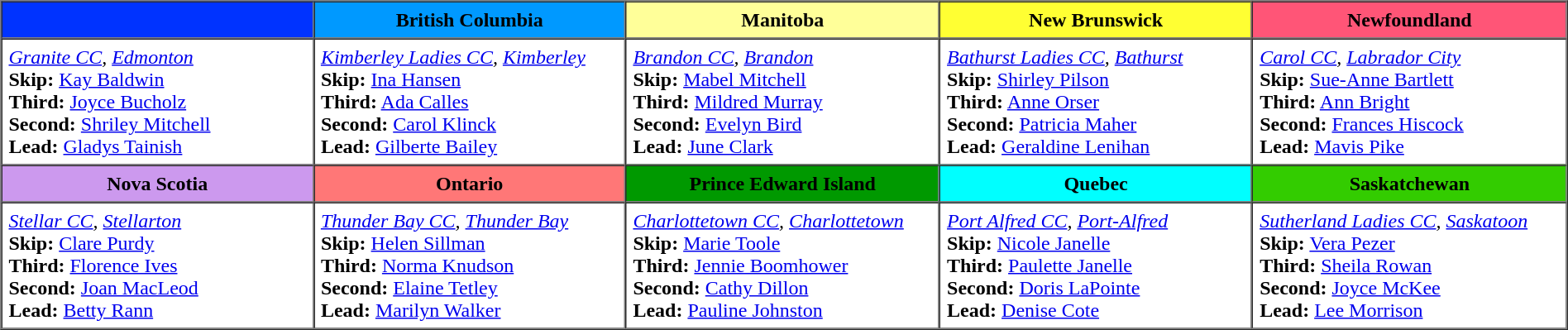<table border=1 cellpadding=5 cellspacing=0>
<tr>
<th bgcolor="#0033ff" width="250"></th>
<th bgcolor="#0099ff" width="250">British Columbia</th>
<th bgcolor="#ffff99" width="250">Manitoba</th>
<th bgcolor="#ffff33" width="250">New Brunswick</th>
<th bgcolor="#ff5577" width="250">Newfoundland</th>
</tr>
<tr align=center>
<td align=left><em><a href='#'>Granite CC</a>, <a href='#'>Edmonton</a></em><br><strong>Skip:</strong>  <a href='#'>Kay Baldwin</a><br>
<strong>Third:</strong>  <a href='#'>Joyce Bucholz</a> <br>
<strong>Second:</strong>  <a href='#'>Shriley Mitchell</a> <br>
<strong>Lead:</strong> <a href='#'>Gladys Tainish</a> <br></td>
<td align=left><em><a href='#'>Kimberley Ladies CC</a>, <a href='#'>Kimberley</a></em><br><strong>Skip:</strong>  <a href='#'>Ina Hansen</a> <br>
<strong>Third:</strong> <a href='#'>Ada Calles</a><br>
<strong>Second:</strong> <a href='#'>Carol Klinck</a> <br>
<strong>Lead:</strong> <a href='#'>Gilberte Bailey</a> <br></td>
<td align=left><em><a href='#'>Brandon CC</a>, <a href='#'>Brandon</a></em><br><strong>Skip:</strong> <a href='#'>Mabel Mitchell</a> <br>
<strong>Third:</strong> <a href='#'>Mildred Murray</a> <br>
<strong>Second:</strong> <a href='#'>Evelyn Bird</a> <br>
<strong>Lead:</strong> <a href='#'>June Clark</a><br></td>
<td align=left><em><a href='#'>Bathurst Ladies CC</a>, <a href='#'>Bathurst</a></em><br><strong>Skip:</strong>  <a href='#'>Shirley Pilson</a> <br>
<strong>Third:</strong> <a href='#'>Anne Orser</a><br>
<strong>Second:</strong> <a href='#'>Patricia Maher</a> <br>
<strong>Lead:</strong> <a href='#'>Geraldine Lenihan</a> <br></td>
<td align=left><em><a href='#'>Carol CC</a>, <a href='#'>Labrador City</a></em><br><strong>Skip:</strong>  <a href='#'>Sue-Anne Bartlett</a> <br>
<strong>Third:</strong> <a href='#'>Ann Bright</a> <br>
<strong>Second:</strong> <a href='#'>Frances Hiscock</a> <br>
<strong>Lead:</strong> <a href='#'>Mavis Pike</a> <br></td>
</tr>
<tr border=1 cellpadding=5 cellspacing=0>
<th bgcolor="#cc99ee" width="250">Nova Scotia</th>
<th bgcolor="#ff7777" width="250">Ontario</th>
<th bgcolor="#009900" width="250">Prince Edward Island</th>
<th bgcolor="#00ffff" width="250">Quebec</th>
<th bgcolor="#33cc00" width="250">Saskatchewan</th>
</tr>
<tr align=center>
<td align=left><em><a href='#'>Stellar CC</a>, <a href='#'>Stellarton</a></em><br><strong>Skip:</strong> <a href='#'>Clare Purdy</a> <br>
<strong>Third:</strong> <a href='#'>Florence Ives</a> <br>
<strong>Second:</strong> <a href='#'>Joan MacLeod</a> <br>
<strong>Lead:</strong> <a href='#'>Betty Rann</a><br></td>
<td align=left><em><a href='#'>Thunder Bay CC</a>, <a href='#'>Thunder Bay</a></em><br><strong>Skip:</strong>  <a href='#'>Helen Sillman</a> <br>
<strong>Third:</strong> <a href='#'>Norma Knudson</a><br>
<strong>Second:</strong> <a href='#'>Elaine Tetley</a>  <br>
<strong>Lead:</strong> <a href='#'>Marilyn Walker</a> <br></td>
<td align=left><em><a href='#'>Charlottetown CC</a>, <a href='#'>Charlottetown</a></em><br><strong>Skip:</strong>  <a href='#'>Marie Toole</a> <br>
<strong>Third:</strong> <a href='#'>Jennie Boomhower</a><br>
<strong>Second:</strong> <a href='#'>Cathy Dillon</a> <br>
<strong>Lead:</strong> <a href='#'>Pauline Johnston</a> <br></td>
<td align=left><em><a href='#'>Port Alfred CC</a>, <a href='#'>Port-Alfred</a></em><br><strong>Skip:</strong> <a href='#'>Nicole Janelle</a><br>
<strong>Third:</strong> <a href='#'>Paulette Janelle</a><br>
<strong>Second:</strong> <a href='#'>Doris LaPointe</a><br>
<strong>Lead:</strong> <a href='#'>Denise Cote</a><br></td>
<td align=left><em><a href='#'>Sutherland Ladies CC</a>, <a href='#'>Saskatoon</a></em><br><strong>Skip:</strong>  <a href='#'>Vera Pezer</a><br>
<strong>Third:</strong> <a href='#'>Sheila Rowan</a><br>
<strong>Second:</strong> <a href='#'>Joyce McKee</a><br>
<strong>Lead:</strong> <a href='#'>Lee Morrison</a><br></td>
</tr>
</table>
